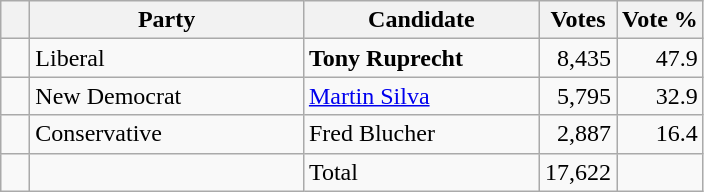<table class="wikitable">
<tr>
<th></th>
<th scope="col" width="175">Party</th>
<th scope="col" width="150">Candidate</th>
<th>Votes</th>
<th>Vote %</th>
</tr>
<tr>
<td>   </td>
<td>Liberal</td>
<td><strong>Tony Ruprecht</strong></td>
<td align=right>8,435</td>
<td align=right>47.9</td>
</tr>
<tr>
<td>   </td>
<td>New Democrat</td>
<td><a href='#'>Martin Silva</a></td>
<td align=right>5,795</td>
<td align=right>32.9</td>
</tr>
<tr |>
<td>   </td>
<td>Conservative</td>
<td>Fred Blucher</td>
<td align=right>2,887</td>
<td align=right>16.4<br>
</td>
</tr>
<tr |>
<td></td>
<td></td>
<td>Total</td>
<td align=right>17,622</td>
<td></td>
</tr>
</table>
